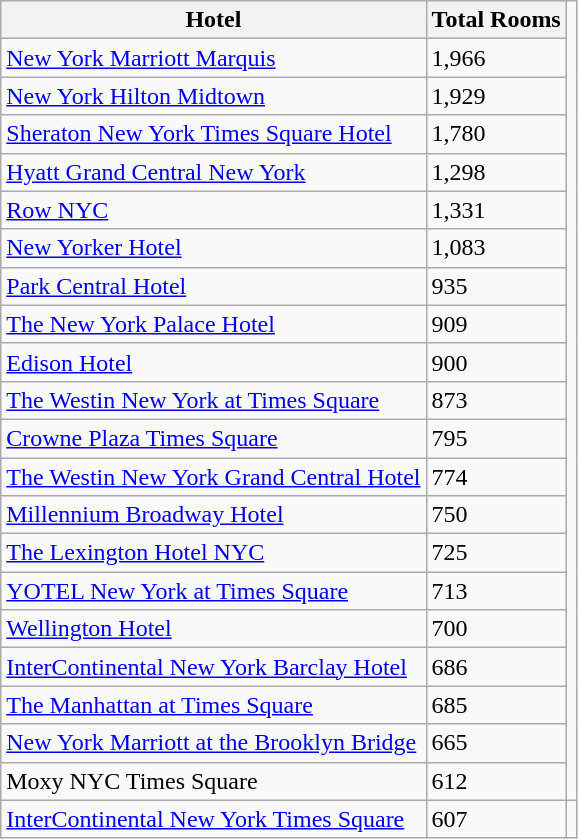<table class="wikitable">
<tr>
<th>Hotel</th>
<th>Total Rooms</th>
</tr>
<tr>
<td><a href='#'>New York Marriott Marquis</a></td>
<td>1,966</td>
</tr>
<tr>
<td><a href='#'>New York Hilton Midtown</a></td>
<td>1,929</td>
</tr>
<tr>
<td><a href='#'>Sheraton New York Times Square Hotel</a></td>
<td>1,780</td>
</tr>
<tr>
<td><a href='#'>Hyatt Grand Central New York</a></td>
<td>1,298</td>
</tr>
<tr>
<td><a href='#'>Row NYC</a></td>
<td>1,331</td>
</tr>
<tr>
<td><a href='#'>New Yorker Hotel</a></td>
<td>1,083</td>
</tr>
<tr>
<td><a href='#'>Park Central Hotel</a></td>
<td>935</td>
</tr>
<tr>
<td><a href='#'>The New York Palace Hotel</a></td>
<td>909</td>
</tr>
<tr>
<td><a href='#'>Edison Hotel</a></td>
<td>900</td>
</tr>
<tr>
<td><a href='#'>The Westin New York at Times Square</a></td>
<td>873</td>
</tr>
<tr>
<td><a href='#'>Crowne Plaza Times Square</a></td>
<td>795</td>
</tr>
<tr>
<td><a href='#'>The Westin New York Grand Central Hotel</a></td>
<td>774</td>
</tr>
<tr>
<td><a href='#'>Millennium Broadway Hotel</a></td>
<td>750</td>
</tr>
<tr>
<td><a href='#'>The Lexington Hotel NYC</a></td>
<td>725</td>
</tr>
<tr>
<td><a href='#'> YOTEL New York at Times Square</a></td>
<td>713</td>
</tr>
<tr>
<td><a href='#'>Wellington Hotel</a></td>
<td>700</td>
</tr>
<tr>
<td><a href='#'>InterContinental New York Barclay Hotel</a></td>
<td>686</td>
</tr>
<tr>
<td><a href='#'>The Manhattan at Times Square</a></td>
<td>685</td>
</tr>
<tr>
<td><a href='#'>New York Marriott at the Brooklyn Bridge</a></td>
<td>665</td>
</tr>
<tr>
<td>Moxy NYC Times Square</td>
<td>612</td>
</tr>
<tr>
<td><a href='#'>InterContinental New York Times Square</a></td>
<td>607</td>
<td></td>
</tr>
</table>
